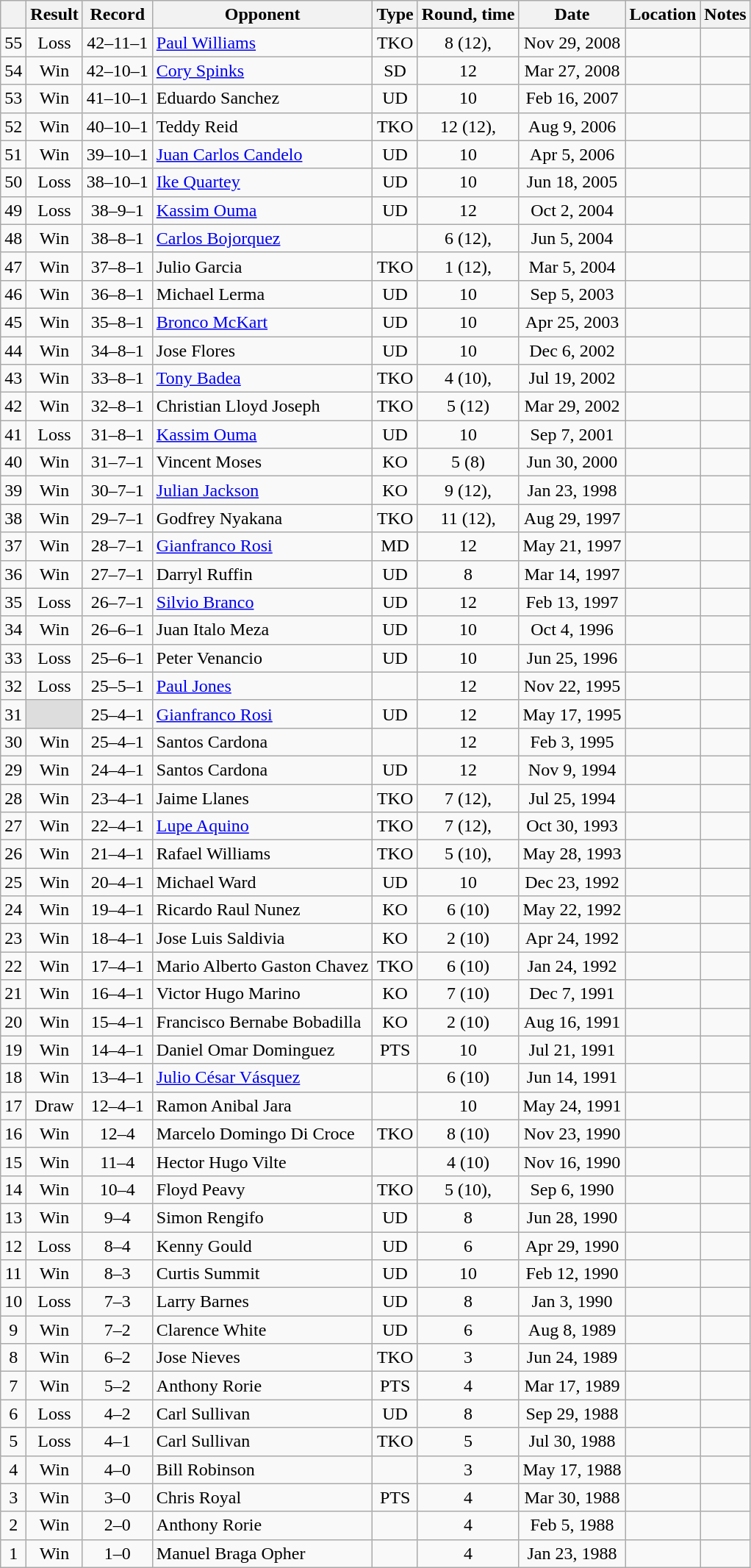<table class="wikitable" style="text-align:center">
<tr>
<th></th>
<th>Result</th>
<th>Record</th>
<th>Opponent</th>
<th>Type</th>
<th>Round, time</th>
<th>Date</th>
<th>Location</th>
<th>Notes</th>
</tr>
<tr>
<td>55</td>
<td>Loss</td>
<td>42–11–1 </td>
<td style="text-align:left;"><a href='#'>Paul Williams</a></td>
<td>TKO</td>
<td>8 (12), </td>
<td>Nov 29, 2008</td>
<td style="text-align:left;"></td>
<td style="text-align:left;"></td>
</tr>
<tr>
<td>54</td>
<td>Win</td>
<td>42–10–1 </td>
<td style="text-align:left;"><a href='#'>Cory Spinks</a></td>
<td>SD</td>
<td>12</td>
<td>Mar 27, 2008</td>
<td style="text-align:left;"></td>
<td style="text-align:left;"></td>
</tr>
<tr>
<td>53</td>
<td>Win</td>
<td>41–10–1 </td>
<td style="text-align:left;">Eduardo Sanchez</td>
<td>UD</td>
<td>10</td>
<td>Feb 16, 2007</td>
<td style="text-align:left;"></td>
<td></td>
</tr>
<tr>
<td>52</td>
<td>Win</td>
<td>40–10–1 </td>
<td style="text-align:left;">Teddy Reid</td>
<td>TKO</td>
<td>12 (12), </td>
<td>Aug 9, 2006</td>
<td style="text-align:left;"></td>
<td style="text-align:left;"></td>
</tr>
<tr>
<td>51</td>
<td>Win</td>
<td>39–10–1 </td>
<td style="text-align:left;"><a href='#'>Juan Carlos Candelo</a></td>
<td>UD</td>
<td>10</td>
<td>Apr 5, 2006</td>
<td style="text-align:left;"></td>
<td></td>
</tr>
<tr>
<td>50</td>
<td>Loss</td>
<td>38–10–1 </td>
<td style="text-align:left;"><a href='#'>Ike Quartey</a></td>
<td>UD</td>
<td>10</td>
<td>Jun 18, 2005</td>
<td style="text-align:left;"></td>
<td></td>
</tr>
<tr>
<td>49</td>
<td>Loss</td>
<td>38–9–1 </td>
<td style="text-align:left;"><a href='#'>Kassim Ouma</a></td>
<td>UD</td>
<td>12</td>
<td>Oct 2, 2004</td>
<td style="text-align:left;"></td>
<td style="text-align:left;"></td>
</tr>
<tr>
<td>48</td>
<td>Win</td>
<td>38–8–1 </td>
<td style="text-align:left;"><a href='#'>Carlos Bojorquez</a></td>
<td></td>
<td>6 (12), </td>
<td>Jun 5, 2004</td>
<td style="text-align:left;"></td>
<td style="text-align:left;"></td>
</tr>
<tr>
<td>47</td>
<td>Win</td>
<td>37–8–1 </td>
<td style="text-align:left;">Julio Garcia</td>
<td>TKO</td>
<td>1 (12), </td>
<td>Mar 5, 2004</td>
<td style="text-align:left;"></td>
<td></td>
</tr>
<tr>
<td>46</td>
<td>Win</td>
<td>36–8–1 </td>
<td style="text-align:left;">Michael Lerma</td>
<td>UD</td>
<td>10</td>
<td>Sep 5, 2003</td>
<td style="text-align:left;"></td>
<td></td>
</tr>
<tr>
<td>45</td>
<td>Win</td>
<td>35–8–1 </td>
<td style="text-align:left;"><a href='#'>Bronco McKart</a></td>
<td>UD</td>
<td>10</td>
<td>Apr 25, 2003</td>
<td style="text-align:left;"></td>
<td></td>
</tr>
<tr>
<td>44</td>
<td>Win</td>
<td>34–8–1 </td>
<td style="text-align:left;">Jose Flores</td>
<td>UD</td>
<td>10</td>
<td>Dec 6, 2002</td>
<td style="text-align:left;"></td>
<td></td>
</tr>
<tr>
<td>43</td>
<td>Win</td>
<td>33–8–1 </td>
<td style="text-align:left;"><a href='#'>Tony Badea</a></td>
<td>TKO</td>
<td>4 (10), </td>
<td>Jul 19, 2002</td>
<td style="text-align:left;"></td>
<td></td>
</tr>
<tr>
<td>42</td>
<td>Win</td>
<td>32–8–1 </td>
<td style="text-align:left;">Christian Lloyd Joseph</td>
<td>TKO</td>
<td>5 (12)</td>
<td>Mar 29, 2002</td>
<td style="text-align:left;"></td>
<td style="text-align:left;"></td>
</tr>
<tr>
<td>41</td>
<td>Loss</td>
<td>31–8–1 </td>
<td style="text-align:left;"><a href='#'>Kassim Ouma</a></td>
<td>UD</td>
<td>10</td>
<td>Sep 7, 2001</td>
<td style="text-align:left;"></td>
<td></td>
</tr>
<tr>
<td>40</td>
<td>Win</td>
<td>31–7–1 </td>
<td style="text-align:left;">Vincent Moses</td>
<td>KO</td>
<td>5 (8)</td>
<td>Jun 30, 2000</td>
<td style="text-align:left;"></td>
<td></td>
</tr>
<tr>
<td>39</td>
<td>Win</td>
<td>30–7–1 </td>
<td style="text-align:left;"><a href='#'>Julian Jackson</a></td>
<td>KO</td>
<td>9 (12), </td>
<td>Jan 23, 1998</td>
<td style="text-align:left;"></td>
<td style="text-align:left;"></td>
</tr>
<tr>
<td>38</td>
<td>Win</td>
<td>29–7–1 </td>
<td style="text-align:left;">Godfrey Nyakana</td>
<td>TKO</td>
<td>11 (12), </td>
<td>Aug 29, 1997</td>
<td style="text-align:left;"></td>
<td style="text-align:left;"></td>
</tr>
<tr>
<td>37</td>
<td>Win</td>
<td>28–7–1 </td>
<td style="text-align:left;"><a href='#'>Gianfranco Rosi</a></td>
<td>MD</td>
<td>12</td>
<td>May 21, 1997</td>
<td style="text-align:left;"></td>
<td style="text-align:left;"></td>
</tr>
<tr>
<td>36</td>
<td>Win</td>
<td>27–7–1 </td>
<td style="text-align:left;">Darryl Ruffin</td>
<td>UD</td>
<td>8</td>
<td>Mar 14, 1997</td>
<td style="text-align:left;"></td>
<td></td>
</tr>
<tr>
<td>35</td>
<td>Loss</td>
<td>26–7–1 </td>
<td style="text-align:left;"><a href='#'>Silvio Branco</a></td>
<td>UD</td>
<td>12</td>
<td>Feb 13, 1997</td>
<td style="text-align:left;"></td>
<td style="text-align:left;"></td>
</tr>
<tr>
<td>34</td>
<td>Win</td>
<td>26–6–1 </td>
<td style="text-align:left;">Juan Italo Meza</td>
<td>UD</td>
<td>10</td>
<td>Oct 4, 1996</td>
<td style="text-align:left;"></td>
<td></td>
</tr>
<tr>
<td>33</td>
<td>Loss</td>
<td>25–6–1 </td>
<td style="text-align:left;">Peter Venancio</td>
<td>UD</td>
<td>10</td>
<td>Jun 25, 1996</td>
<td style="text-align:left;"></td>
<td></td>
</tr>
<tr>
<td>32</td>
<td>Loss</td>
<td>25–5–1 </td>
<td style="text-align:left;"><a href='#'>Paul Jones</a></td>
<td></td>
<td>12</td>
<td>Nov 22, 1995</td>
<td style="text-align:left;"></td>
<td style="text-align:left;"></td>
</tr>
<tr>
<td>31</td>
<td style="background:#DDD"></td>
<td>25–4–1 </td>
<td style="text-align:left;"><a href='#'>Gianfranco Rosi</a></td>
<td>UD</td>
<td>12</td>
<td>May 17, 1995</td>
<td style="text-align:left;"></td>
<td style="text-align:left;"></td>
</tr>
<tr>
<td>30</td>
<td>Win</td>
<td>25–4–1</td>
<td style="text-align:left;">Santos Cardona</td>
<td></td>
<td>12</td>
<td>Feb 3, 1995</td>
<td style="text-align:left;"></td>
<td style="text-align:left;"></td>
</tr>
<tr>
<td>29</td>
<td>Win</td>
<td>24–4–1</td>
<td style="text-align:left;">Santos Cardona</td>
<td>UD</td>
<td>12</td>
<td>Nov 9, 1994</td>
<td style="text-align:left;"></td>
<td style="text-align:left;"></td>
</tr>
<tr>
<td>28</td>
<td>Win</td>
<td>23–4–1</td>
<td style="text-align:left;">Jaime Llanes</td>
<td>TKO</td>
<td>7 (12), </td>
<td>Jul 25, 1994</td>
<td style="text-align:left;"></td>
<td style="text-align:left;"></td>
</tr>
<tr>
<td>27</td>
<td>Win</td>
<td>22–4–1</td>
<td style="text-align:left;"><a href='#'>Lupe Aquino</a></td>
<td>TKO</td>
<td>7 (12), </td>
<td>Oct 30, 1993</td>
<td style="text-align:left;"></td>
<td style="text-align:left;"></td>
</tr>
<tr>
<td>26</td>
<td>Win</td>
<td>21–4–1</td>
<td style="text-align:left;">Rafael Williams</td>
<td>TKO</td>
<td>5 (10), </td>
<td>May 28, 1993</td>
<td style="text-align:left;"></td>
<td style="text-align:left;"></td>
</tr>
<tr>
<td>25</td>
<td>Win</td>
<td>20–4–1</td>
<td style="text-align:left;">Michael Ward</td>
<td>UD</td>
<td>10</td>
<td>Dec 23, 1992</td>
<td style="text-align:left;"></td>
<td></td>
</tr>
<tr>
<td>24</td>
<td>Win</td>
<td>19–4–1</td>
<td style="text-align:left;">Ricardo Raul Nunez</td>
<td>KO</td>
<td>6 (10)</td>
<td>May 22, 1992</td>
<td style="text-align:left;"></td>
<td></td>
</tr>
<tr>
<td>23</td>
<td>Win</td>
<td>18–4–1</td>
<td style="text-align:left;">Jose Luis Saldivia</td>
<td>KO</td>
<td>2 (10)</td>
<td>Apr 24, 1992</td>
<td style="text-align:left;"></td>
<td></td>
</tr>
<tr>
<td>22</td>
<td>Win</td>
<td>17–4–1</td>
<td style="text-align:left;">Mario Alberto Gaston Chavez</td>
<td>TKO</td>
<td>6 (10)</td>
<td>Jan 24, 1992</td>
<td style="text-align:left;"></td>
<td></td>
</tr>
<tr>
<td>21</td>
<td>Win</td>
<td>16–4–1</td>
<td style="text-align:left;">Victor Hugo Marino</td>
<td>KO</td>
<td>7 (10)</td>
<td>Dec 7, 1991</td>
<td style="text-align:left;"></td>
<td></td>
</tr>
<tr>
<td>20</td>
<td>Win</td>
<td>15–4–1</td>
<td style="text-align:left;">Francisco Bernabe Bobadilla</td>
<td>KO</td>
<td>2 (10)</td>
<td>Aug 16, 1991</td>
<td style="text-align:left;"></td>
<td></td>
</tr>
<tr>
<td>19</td>
<td>Win</td>
<td>14–4–1</td>
<td style="text-align:left;">Daniel Omar Dominguez</td>
<td>PTS</td>
<td>10</td>
<td>Jul 21, 1991</td>
<td style="text-align:left;"></td>
<td></td>
</tr>
<tr>
<td>18</td>
<td>Win</td>
<td>13–4–1</td>
<td style="text-align:left;"><a href='#'>Julio César Vásquez</a></td>
<td></td>
<td>6 (10)</td>
<td>Jun 14, 1991</td>
<td style="text-align:left;"></td>
<td></td>
</tr>
<tr>
<td>17</td>
<td>Draw</td>
<td>12–4–1</td>
<td style="text-align:left;">Ramon Anibal Jara</td>
<td></td>
<td>10</td>
<td>May 24, 1991</td>
<td style="text-align:left;"></td>
<td></td>
</tr>
<tr>
<td>16</td>
<td>Win</td>
<td>12–4</td>
<td style="text-align:left;">Marcelo Domingo Di Croce</td>
<td>TKO</td>
<td>8 (10)</td>
<td>Nov 23, 1990</td>
<td style="text-align:left;"></td>
<td></td>
</tr>
<tr>
<td>15</td>
<td>Win</td>
<td>11–4</td>
<td style="text-align:left;">Hector Hugo Vilte</td>
<td></td>
<td>4 (10)</td>
<td>Nov 16, 1990</td>
<td style="text-align:left;"></td>
<td></td>
</tr>
<tr>
<td>14</td>
<td>Win</td>
<td>10–4</td>
<td style="text-align:left;">Floyd Peavy</td>
<td>TKO</td>
<td>5 (10), </td>
<td>Sep 6, 1990</td>
<td style="text-align:left;"></td>
<td></td>
</tr>
<tr>
<td>13</td>
<td>Win</td>
<td>9–4</td>
<td style="text-align:left;">Simon Rengifo</td>
<td>UD</td>
<td>8</td>
<td>Jun 28, 1990</td>
<td style="text-align:left;"></td>
<td></td>
</tr>
<tr>
<td>12</td>
<td>Loss</td>
<td>8–4</td>
<td style="text-align:left;">Kenny Gould</td>
<td>UD</td>
<td>6</td>
<td>Apr 29, 1990</td>
<td style="text-align:left;"></td>
<td></td>
</tr>
<tr>
<td>11</td>
<td>Win</td>
<td>8–3</td>
<td style="text-align:left;">Curtis Summit</td>
<td>UD</td>
<td>10</td>
<td>Feb 12, 1990</td>
<td style="text-align:left;"></td>
<td></td>
</tr>
<tr>
<td>10</td>
<td>Loss</td>
<td>7–3</td>
<td style="text-align:left;">Larry Barnes</td>
<td>UD</td>
<td>8</td>
<td>Jan 3, 1990</td>
<td style="text-align:left;"></td>
<td></td>
</tr>
<tr>
<td>9</td>
<td>Win</td>
<td>7–2</td>
<td style="text-align:left;">Clarence White</td>
<td>UD</td>
<td>6</td>
<td>Aug 8, 1989</td>
<td style="text-align:left;"></td>
<td></td>
</tr>
<tr>
<td>8</td>
<td>Win</td>
<td>6–2</td>
<td style="text-align:left;">Jose Nieves</td>
<td>TKO</td>
<td>3</td>
<td>Jun 24, 1989</td>
<td style="text-align:left;"></td>
<td></td>
</tr>
<tr>
<td>7</td>
<td>Win</td>
<td>5–2</td>
<td style="text-align:left;">Anthony Rorie</td>
<td>PTS</td>
<td>4</td>
<td>Mar 17, 1989</td>
<td style="text-align:left;"></td>
<td></td>
</tr>
<tr>
<td>6</td>
<td>Loss</td>
<td>4–2</td>
<td style="text-align:left;">Carl Sullivan</td>
<td>UD</td>
<td>8</td>
<td>Sep 29, 1988</td>
<td style="text-align:left;"></td>
<td></td>
</tr>
<tr>
<td>5</td>
<td>Loss</td>
<td>4–1</td>
<td style="text-align:left;">Carl Sullivan</td>
<td>TKO</td>
<td>5</td>
<td>Jul 30, 1988</td>
<td style="text-align:left;"></td>
<td></td>
</tr>
<tr>
<td>4</td>
<td>Win</td>
<td>4–0</td>
<td style="text-align:left;">Bill Robinson</td>
<td></td>
<td>3</td>
<td>May 17, 1988</td>
<td style="text-align:left;"></td>
<td></td>
</tr>
<tr>
<td>3</td>
<td>Win</td>
<td>3–0</td>
<td style="text-align:left;">Chris Royal</td>
<td>PTS</td>
<td>4</td>
<td>Mar 30, 1988</td>
<td style="text-align:left;"></td>
<td></td>
</tr>
<tr>
<td>2</td>
<td>Win</td>
<td>2–0</td>
<td style="text-align:left;">Anthony Rorie</td>
<td></td>
<td>4</td>
<td>Feb 5, 1988</td>
<td style="text-align:left;"></td>
<td></td>
</tr>
<tr>
<td>1</td>
<td>Win</td>
<td>1–0</td>
<td style="text-align:left;">Manuel Braga Opher</td>
<td></td>
<td>4</td>
<td>Jan 23, 1988</td>
<td style="text-align:left;"></td>
<td></td>
</tr>
</table>
